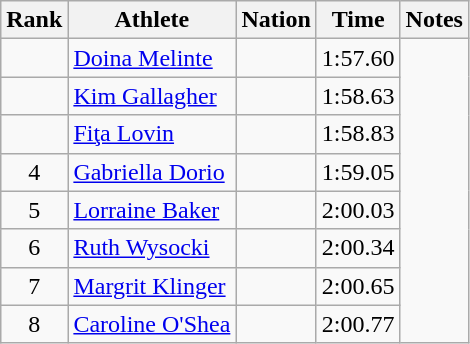<table class="wikitable sortable" style="text-align:center">
<tr>
<th>Rank</th>
<th>Athlete</th>
<th>Nation</th>
<th>Time</th>
<th>Notes</th>
</tr>
<tr>
<td align="center"></td>
<td align=left><a href='#'>Doina Melinte</a></td>
<td align=left></td>
<td>1:57.60</td>
</tr>
<tr>
<td align="center"></td>
<td align=left><a href='#'>Kim Gallagher</a></td>
<td align=left></td>
<td>1:58.63</td>
</tr>
<tr>
<td align="center"></td>
<td align=left><a href='#'>Fiţa Lovin</a></td>
<td align=left></td>
<td>1:58.83</td>
</tr>
<tr>
<td>4</td>
<td align=left><a href='#'>Gabriella Dorio</a></td>
<td align=left></td>
<td>1:59.05</td>
</tr>
<tr>
<td>5</td>
<td align=left><a href='#'>Lorraine Baker</a></td>
<td align=left></td>
<td>2:00.03</td>
</tr>
<tr>
<td>6</td>
<td align=left><a href='#'>Ruth Wysocki</a></td>
<td align=left></td>
<td>2:00.34</td>
</tr>
<tr>
<td>7</td>
<td align=left><a href='#'>Margrit Klinger</a></td>
<td align=left></td>
<td>2:00.65</td>
</tr>
<tr>
<td>8</td>
<td align=left><a href='#'>Caroline O'Shea</a></td>
<td align=left></td>
<td>2:00.77</td>
</tr>
</table>
